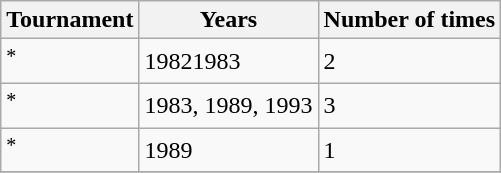<table class="wikitable">
<tr>
<th>Tournament</th>
<th>Years</th>
<th>Number of times</th>
</tr>
<tr>
<td><sup>*</sup></td>
<td>19821983</td>
<td>2</td>
</tr>
<tr>
<td><sup>*</sup></td>
<td>1983, 1989, 1993</td>
<td>3</td>
</tr>
<tr>
<td><sup>*</sup></td>
<td>1989</td>
<td>1</td>
</tr>
<tr>
</tr>
</table>
